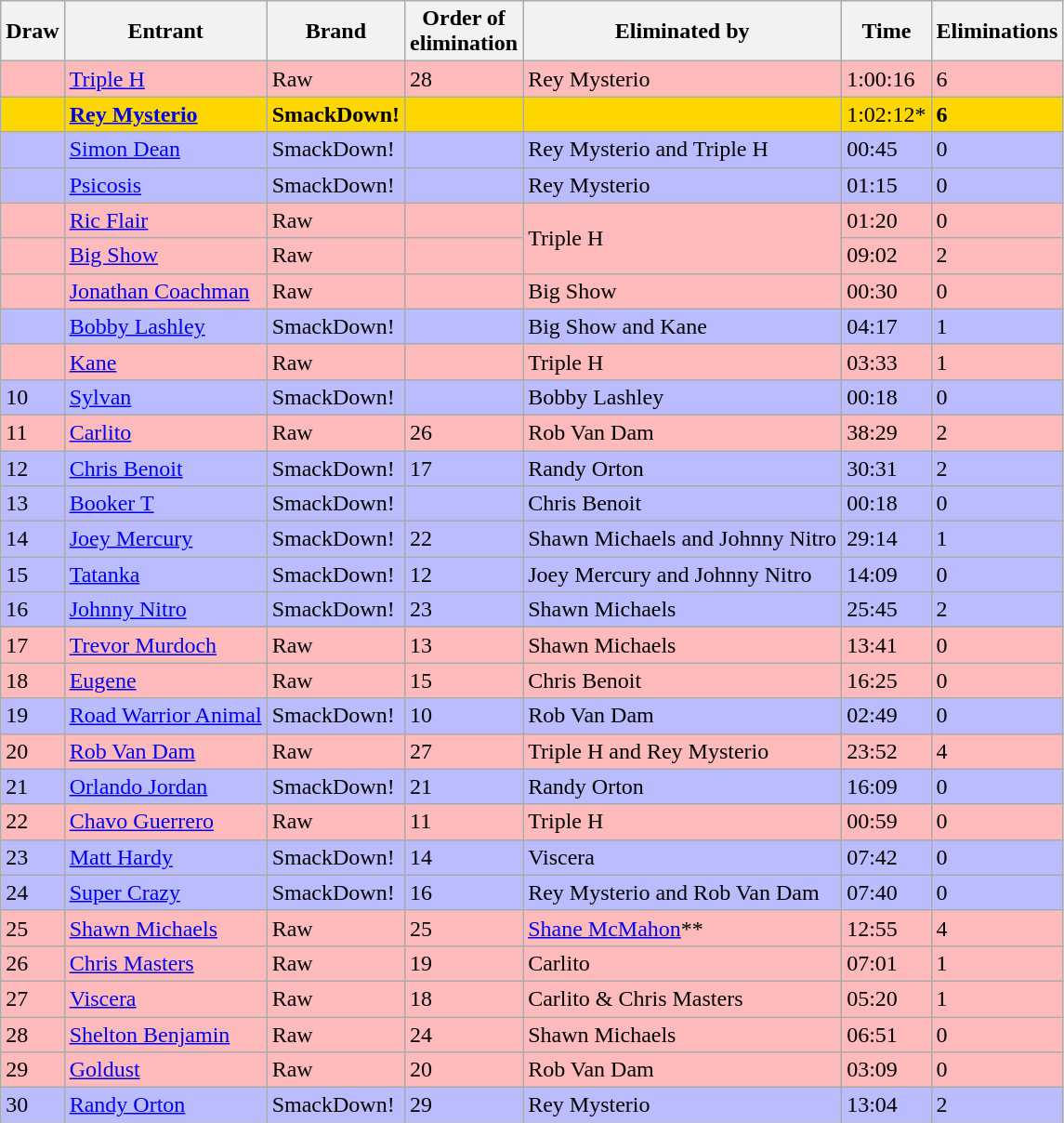<table class="wikitable sortable">
<tr>
<th>Draw</th>
<th>Entrant</th>
<th>Brand</th>
<th>Order of<br>elimination</th>
<th>Eliminated by</th>
<th>Time</th>
<th>Eliminations</th>
</tr>
<tr style="background:#FBB;">
<td></td>
<td><a href='#'>Triple H</a></td>
<td>Raw</td>
<td>28</td>
<td>Rey Mysterio</td>
<td>1:00:16</td>
<td>6</td>
</tr>
<tr style="background: gold">
<td><strong></strong></td>
<td><strong><a href='#'>Rey Mysterio</a></strong></td>
<td><strong>SmackDown!</strong></td>
<td><strong></strong></td>
<td><strong></strong></td>
<td>1:02:12*</td>
<td><strong>6</strong></td>
</tr>
<tr style="background:#BBF;">
<td></td>
<td><a href='#'>Simon Dean</a></td>
<td>SmackDown!</td>
<td></td>
<td>Rey Mysterio and Triple H</td>
<td>00:45</td>
<td>0</td>
</tr>
<tr style="background:#BBF;">
<td></td>
<td><a href='#'>Psicosis</a></td>
<td>SmackDown!</td>
<td></td>
<td>Rey Mysterio</td>
<td>01:15</td>
<td>0</td>
</tr>
<tr style="background:#FBB;">
<td></td>
<td><a href='#'>Ric Flair</a></td>
<td>Raw</td>
<td></td>
<td rowspan="2">Triple H</td>
<td>01:20</td>
<td>0</td>
</tr>
<tr style="background:#FBB;">
<td></td>
<td><a href='#'>Big Show</a></td>
<td>Raw</td>
<td></td>
<td>09:02</td>
<td>2</td>
</tr>
<tr style="background:#FBB;">
<td></td>
<td><a href='#'>Jonathan Coachman</a></td>
<td>Raw</td>
<td></td>
<td>Big Show</td>
<td>00:30</td>
<td>0</td>
</tr>
<tr style="background:#BBF;">
<td></td>
<td><a href='#'>Bobby Lashley</a></td>
<td>SmackDown!</td>
<td></td>
<td>Big Show and Kane</td>
<td>04:17</td>
<td>1</td>
</tr>
<tr style="background:#FBB;">
<td></td>
<td><a href='#'>Kane</a></td>
<td>Raw</td>
<td></td>
<td>Triple H</td>
<td>03:33</td>
<td>1</td>
</tr>
<tr style="background:#BBF;">
<td>10</td>
<td><a href='#'>Sylvan</a></td>
<td>SmackDown!</td>
<td></td>
<td>Bobby Lashley</td>
<td>00:18</td>
<td>0</td>
</tr>
<tr style="background:#FBB;">
<td>11</td>
<td><a href='#'>Carlito</a></td>
<td>Raw</td>
<td>26</td>
<td>Rob Van Dam</td>
<td>38:29</td>
<td>2</td>
</tr>
<tr style="background:#BBF;">
<td>12</td>
<td><a href='#'>Chris Benoit</a></td>
<td>SmackDown!</td>
<td>17</td>
<td>Randy Orton</td>
<td>30:31</td>
<td>2</td>
</tr>
<tr style="background:#BBF;">
<td>13</td>
<td><a href='#'>Booker T</a></td>
<td>SmackDown!</td>
<td></td>
<td>Chris Benoit</td>
<td>00:18</td>
<td>0</td>
</tr>
<tr style="background:#BBF;">
<td>14</td>
<td><a href='#'>Joey Mercury</a></td>
<td>SmackDown!</td>
<td>22</td>
<td>Shawn Michaels and Johnny Nitro</td>
<td>29:14</td>
<td>1</td>
</tr>
<tr style="background:#BBF;">
<td>15</td>
<td><a href='#'>Tatanka</a></td>
<td>SmackDown!</td>
<td>12</td>
<td>Joey Mercury and Johnny Nitro</td>
<td>14:09</td>
<td>0</td>
</tr>
<tr style="background:#BBF;">
<td>16</td>
<td><a href='#'>Johnny Nitro</a></td>
<td>SmackDown!</td>
<td>23</td>
<td>Shawn Michaels</td>
<td>25:45</td>
<td>2</td>
</tr>
<tr style="background:#FBB;">
<td>17</td>
<td><a href='#'>Trevor Murdoch</a></td>
<td>Raw</td>
<td>13</td>
<td>Shawn Michaels</td>
<td>13:41</td>
<td>0</td>
</tr>
<tr style="background:#FBB;">
<td>18</td>
<td><a href='#'>Eugene</a></td>
<td>Raw</td>
<td>15</td>
<td>Chris Benoit</td>
<td>16:25</td>
<td>0</td>
</tr>
<tr style="background:#BBF;">
<td>19</td>
<td><a href='#'>Road Warrior Animal</a></td>
<td>SmackDown!</td>
<td>10</td>
<td>Rob Van Dam</td>
<td>02:49</td>
<td>0</td>
</tr>
<tr style="background:#FBB;">
<td>20</td>
<td><a href='#'>Rob Van Dam</a></td>
<td>Raw</td>
<td>27</td>
<td>Triple H and Rey Mysterio</td>
<td>23:52</td>
<td>4</td>
</tr>
<tr style="background:#BBF;">
<td>21</td>
<td><a href='#'>Orlando Jordan</a></td>
<td>SmackDown!</td>
<td>21</td>
<td>Randy Orton</td>
<td>16:09</td>
<td>0</td>
</tr>
<tr style="background:#FBB;">
<td>22</td>
<td><a href='#'>Chavo Guerrero</a></td>
<td>Raw</td>
<td>11</td>
<td>Triple H</td>
<td>00:59</td>
<td>0</td>
</tr>
<tr style="background:#BBF;">
<td>23</td>
<td><a href='#'>Matt Hardy</a></td>
<td>SmackDown!</td>
<td>14</td>
<td>Viscera</td>
<td>07:42</td>
<td>0</td>
</tr>
<tr style="background:#BBF;">
<td>24</td>
<td><a href='#'>Super Crazy</a></td>
<td>SmackDown!</td>
<td>16</td>
<td>Rey Mysterio and Rob Van Dam</td>
<td>07:40</td>
<td>0</td>
</tr>
<tr style="background: #FBB;">
<td>25</td>
<td><a href='#'>Shawn Michaels</a></td>
<td>Raw</td>
<td>25</td>
<td><a href='#'>Shane McMahon</a>**</td>
<td>12:55</td>
<td>4</td>
</tr>
<tr style="background:#FBB;">
<td>26</td>
<td><a href='#'>Chris Masters</a></td>
<td>Raw</td>
<td>19</td>
<td>Carlito</td>
<td>07:01</td>
<td>1</td>
</tr>
<tr style="background:#FBB;">
<td>27</td>
<td><a href='#'>Viscera</a></td>
<td>Raw</td>
<td>18</td>
<td>Carlito & Chris Masters</td>
<td>05:20</td>
<td>1</td>
</tr>
<tr style="background:#FBB;">
<td>28</td>
<td><a href='#'>Shelton Benjamin</a></td>
<td>Raw</td>
<td>24</td>
<td>Shawn Michaels</td>
<td>06:51</td>
<td>0</td>
</tr>
<tr style="background:#FBB;">
<td>29</td>
<td><a href='#'>Goldust</a></td>
<td>Raw</td>
<td>20</td>
<td>Rob Van Dam</td>
<td>03:09</td>
<td>0</td>
</tr>
<tr style="background:#BBF;">
<td>30</td>
<td><a href='#'>Randy Orton</a></td>
<td>SmackDown!</td>
<td>29</td>
<td>Rey Mysterio</td>
<td>13:04</td>
<td>2</td>
</tr>
</table>
